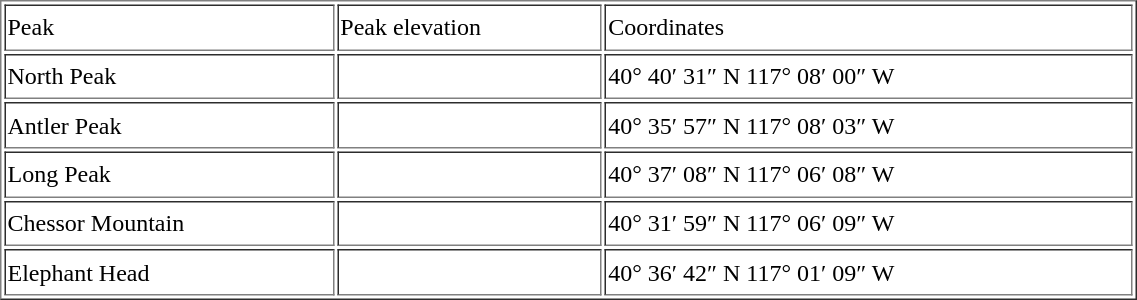<table style="width: 60%; height: 200px" border="1">
<tr>
<td>Peak</td>
<td>Peak elevation</td>
<td>Coordinates</td>
</tr>
<tr>
<td>North Peak</td>
<td></td>
<td>40° 40′ 31″ N 117° 08′ 00″ W</td>
</tr>
<tr>
<td>Antler Peak</td>
<td></td>
<td>40° 35′ 57″ N 117° 08′ 03″ W</td>
</tr>
<tr>
<td>Long Peak</td>
<td></td>
<td>40° 37′ 08″ N 117° 06′ 08″ W</td>
</tr>
<tr>
<td>Chessor Mountain</td>
<td></td>
<td>40° 31′ 59″ N 117° 06′ 09″ W</td>
</tr>
<tr>
<td>Elephant Head</td>
<td></td>
<td>40° 36′ 42″ N 117° 01′ 09″ W</td>
</tr>
</table>
